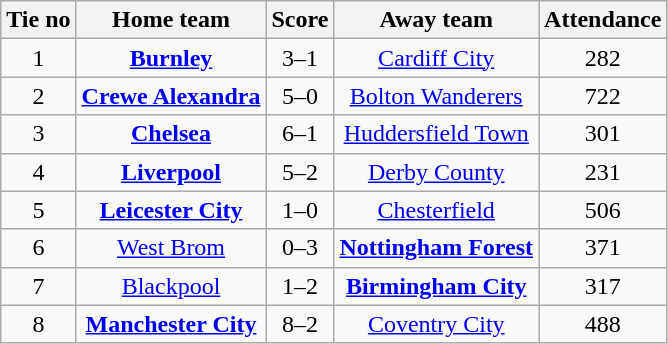<table class="wikitable" style="text-align: center">
<tr>
<th>Tie no</th>
<th>Home team</th>
<th>Score</th>
<th>Away team</th>
<th>Attendance</th>
</tr>
<tr>
<td>1</td>
<td><strong><a href='#'>Burnley</a></strong></td>
<td>3–1</td>
<td><a href='#'>Cardiff City</a></td>
<td>282</td>
</tr>
<tr>
<td>2</td>
<td><strong><a href='#'>Crewe Alexandra</a></strong></td>
<td>5–0</td>
<td><a href='#'>Bolton Wanderers</a></td>
<td>722</td>
</tr>
<tr>
<td>3</td>
<td><strong><a href='#'>Chelsea</a></strong></td>
<td>6–1</td>
<td><a href='#'>Huddersfield Town</a></td>
<td>301</td>
</tr>
<tr>
<td>4</td>
<td><strong><a href='#'>Liverpool</a></strong></td>
<td>5–2</td>
<td><a href='#'>Derby County</a></td>
<td>231</td>
</tr>
<tr>
<td>5</td>
<td><strong><a href='#'>Leicester City</a></strong></td>
<td>1–0</td>
<td><a href='#'>Chesterfield</a></td>
<td>506</td>
</tr>
<tr>
<td>6</td>
<td><a href='#'>West Brom</a></td>
<td>0–3</td>
<td><strong><a href='#'>Nottingham Forest</a></strong></td>
<td>371</td>
</tr>
<tr>
<td>7</td>
<td><a href='#'>Blackpool</a></td>
<td>1–2</td>
<td><strong><a href='#'>Birmingham City</a></strong></td>
<td>317</td>
</tr>
<tr>
<td>8</td>
<td><strong><a href='#'>Manchester City</a></strong></td>
<td>8–2</td>
<td><a href='#'>Coventry City</a></td>
<td>488</td>
</tr>
</table>
